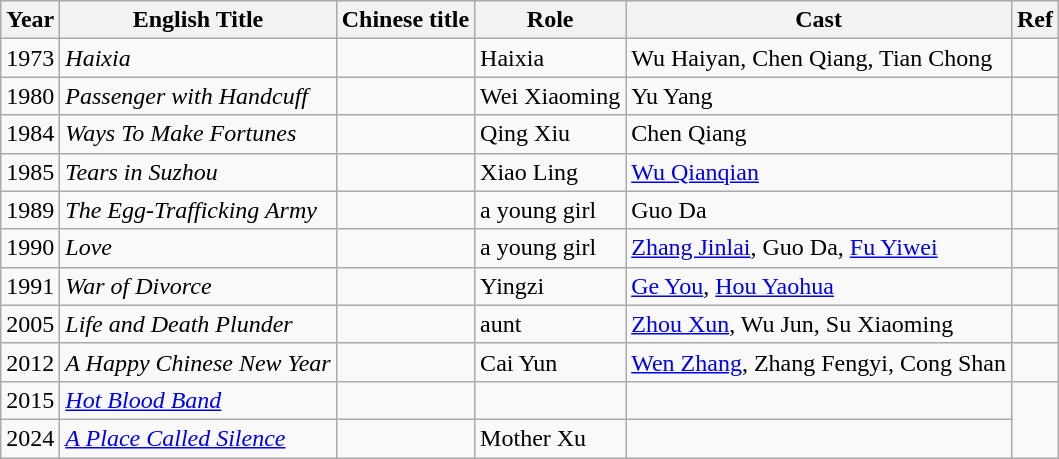<table class="wikitable">
<tr>
<th>Year</th>
<th>English Title</th>
<th>Chinese title</th>
<th>Role</th>
<th>Cast</th>
<th>Ref</th>
</tr>
<tr>
<td>1973</td>
<td><em>Haixia</em></td>
<td></td>
<td>Haixia</td>
<td>Wu Haiyan, Chen Qiang, Tian Chong</td>
<td></td>
</tr>
<tr>
<td>1980</td>
<td><em>Passenger with Handcuff</em></td>
<td></td>
<td>Wei Xiaoming</td>
<td>Yu Yang</td>
<td></td>
</tr>
<tr>
<td>1984</td>
<td><em>Ways To Make Fortunes</em></td>
<td></td>
<td>Qing Xiu</td>
<td>Chen Qiang</td>
<td></td>
</tr>
<tr>
<td>1985</td>
<td><em>Tears in Suzhou</em></td>
<td></td>
<td>Xiao Ling</td>
<td><a href='#'>Wu Qianqian</a></td>
<td></td>
</tr>
<tr>
<td>1989</td>
<td><em>The Egg-Trafficking Army</em></td>
<td></td>
<td>a young girl</td>
<td>Guo Da</td>
<td></td>
</tr>
<tr>
<td>1990</td>
<td><em>Love</em></td>
<td></td>
<td>a young girl</td>
<td><a href='#'>Zhang Jinlai</a>, Guo Da, <a href='#'>Fu Yiwei</a></td>
<td></td>
</tr>
<tr>
<td>1991</td>
<td><em>War of Divorce</em></td>
<td></td>
<td>Yingzi</td>
<td><a href='#'>Ge You</a>, <a href='#'>Hou Yaohua</a></td>
<td></td>
</tr>
<tr>
<td>2005</td>
<td><em>Life and Death Plunder</em></td>
<td></td>
<td>aunt</td>
<td><a href='#'>Zhou Xun</a>, Wu Jun, Su Xiaoming</td>
<td></td>
</tr>
<tr>
<td>2012</td>
<td><em>A Happy Chinese New Year</em></td>
<td></td>
<td>Cai Yun</td>
<td><a href='#'>Wen Zhang</a>, Zhang Fengyi, Cong Shan</td>
<td></td>
</tr>
<tr>
<td>2015</td>
<td><em><a href='#'>Hot Blood Band</a></em></td>
<td></td>
<td></td>
<td></td>
</tr>
<tr>
<td>2024</td>
<td><em><a href='#'>A Place Called Silence</a></em></td>
<td></td>
<td>Mother Xu</td>
<td></td>
</tr>
</table>
